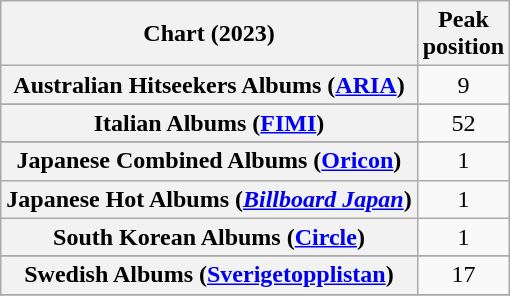<table class="wikitable sortable plainrowheaders" style="text-align:center">
<tr>
<th scope="col">Chart (2023)</th>
<th scope="col">Peak<br>position</th>
</tr>
<tr>
<th scope="row">Australian Hitseekers Albums (<a href='#'>ARIA</a>)</th>
<td>9</td>
</tr>
<tr>
</tr>
<tr>
</tr>
<tr>
</tr>
<tr>
</tr>
<tr>
</tr>
<tr>
</tr>
<tr>
</tr>
<tr>
</tr>
<tr>
</tr>
<tr>
<th scope="row">Italian Albums (<a href='#'>FIMI</a>)</th>
<td>52</td>
</tr>
<tr>
</tr>
<tr>
<th scope="row">Japanese Combined Albums (<a href='#'>Oricon</a>)</th>
<td>1</td>
</tr>
<tr>
<th scope="row">Japanese Hot Albums (<em><a href='#'>Billboard Japan</a></em>)</th>
<td>1</td>
</tr>
<tr>
<th scope="row">South Korean Albums (<a href='#'>Circle</a>)</th>
<td>1</td>
</tr>
<tr>
</tr>
<tr>
<th scope="row">Swedish Albums (<a href='#'>Sverigetopplistan</a>)</th>
<td>17</td>
</tr>
<tr>
</tr>
<tr>
</tr>
<tr>
</tr>
</table>
